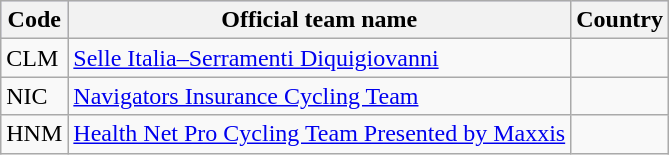<table class="wikitable">
<tr style="background:#ccccff;">
<th>Code</th>
<th>Official team name</th>
<th>Country</th>
</tr>
<tr>
<td>CLM</td>
<td><a href='#'>Selle Italia–Serramenti Diquigiovanni</a></td>
<td></td>
</tr>
<tr>
<td>NIC</td>
<td><a href='#'>Navigators Insurance Cycling Team</a></td>
<td></td>
</tr>
<tr>
<td>HNM</td>
<td><a href='#'>Health Net Pro Cycling Team Presented by Maxxis</a></td>
<td></td>
</tr>
</table>
